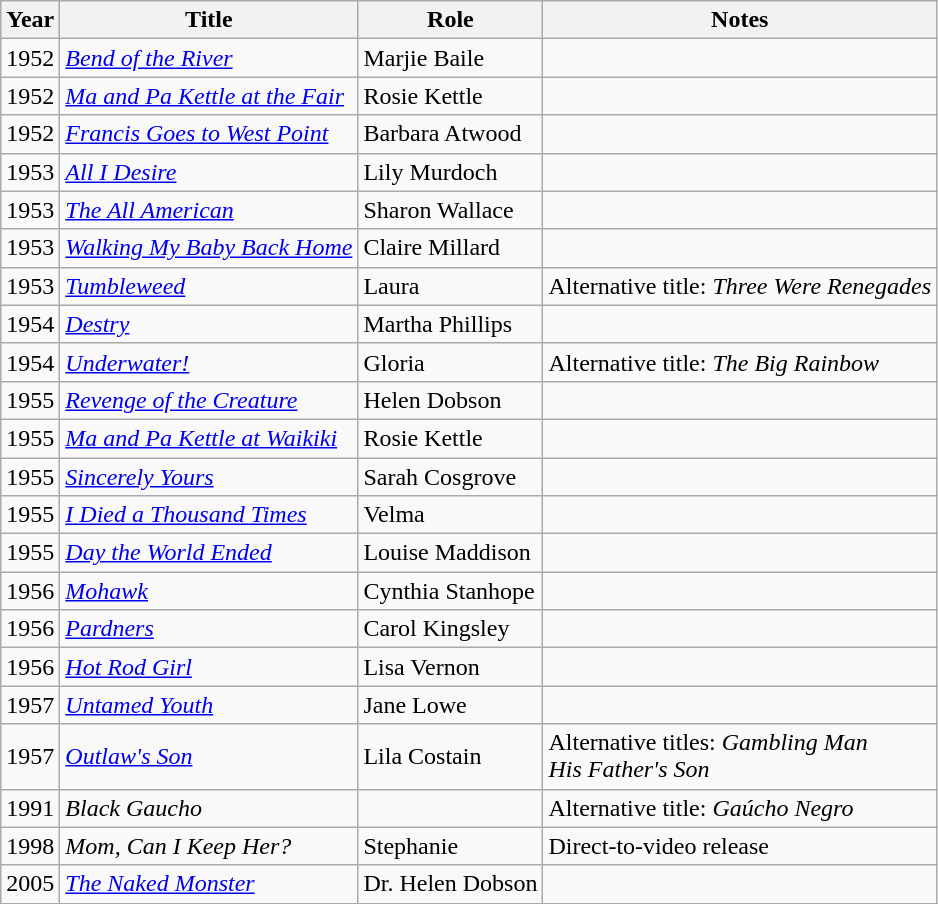<table class="wikitable sortable">
<tr>
<th>Year</th>
<th>Title</th>
<th>Role</th>
<th class="unsortable">Notes</th>
</tr>
<tr>
<td>1952</td>
<td><em><a href='#'>Bend of the River</a></em></td>
<td>Marjie Baile</td>
<td></td>
</tr>
<tr>
<td>1952</td>
<td><em><a href='#'>Ma and Pa Kettle at the Fair</a></em></td>
<td>Rosie Kettle</td>
<td></td>
</tr>
<tr>
<td>1952</td>
<td><em><a href='#'>Francis Goes to West Point</a></em></td>
<td>Barbara Atwood</td>
<td></td>
</tr>
<tr>
<td>1953</td>
<td><em><a href='#'>All I Desire</a></em></td>
<td>Lily Murdoch</td>
<td></td>
</tr>
<tr>
<td>1953</td>
<td><em><a href='#'>The All American</a></em></td>
<td>Sharon Wallace</td>
<td></td>
</tr>
<tr>
<td>1953</td>
<td><em><a href='#'>Walking My Baby Back Home</a></em></td>
<td>Claire Millard</td>
<td></td>
</tr>
<tr>
<td>1953</td>
<td><em><a href='#'>Tumbleweed</a></em></td>
<td>Laura</td>
<td>Alternative title: <em>Three Were Renegades</em></td>
</tr>
<tr>
<td>1954</td>
<td><em><a href='#'>Destry</a></em></td>
<td>Martha Phillips</td>
<td></td>
</tr>
<tr>
<td>1954</td>
<td><em><a href='#'>Underwater!</a></em></td>
<td>Gloria</td>
<td>Alternative title: <em>The Big Rainbow</em></td>
</tr>
<tr>
<td>1955</td>
<td><em><a href='#'>Revenge of the Creature</a></em></td>
<td>Helen Dobson</td>
<td></td>
</tr>
<tr>
<td>1955</td>
<td><em><a href='#'>Ma and Pa Kettle at Waikiki</a></em></td>
<td>Rosie Kettle</td>
<td></td>
</tr>
<tr>
<td>1955</td>
<td><em><a href='#'>Sincerely Yours</a></em></td>
<td>Sarah Cosgrove</td>
<td></td>
</tr>
<tr>
<td>1955</td>
<td><em><a href='#'>I Died a Thousand Times</a></em></td>
<td>Velma</td>
<td></td>
</tr>
<tr>
<td>1955</td>
<td><em><a href='#'>Day the World Ended</a></em></td>
<td>Louise Maddison</td>
<td></td>
</tr>
<tr>
<td>1956</td>
<td><em><a href='#'>Mohawk</a></em></td>
<td>Cynthia Stanhope</td>
<td></td>
</tr>
<tr>
<td>1956</td>
<td><em><a href='#'>Pardners</a></em></td>
<td>Carol Kingsley</td>
<td></td>
</tr>
<tr>
<td>1956</td>
<td><em><a href='#'>Hot Rod Girl</a></em></td>
<td>Lisa Vernon</td>
<td></td>
</tr>
<tr>
<td>1957</td>
<td><em><a href='#'>Untamed Youth</a></em></td>
<td>Jane Lowe</td>
<td></td>
</tr>
<tr>
<td>1957</td>
<td><em><a href='#'>Outlaw's Son</a></em></td>
<td>Lila Costain</td>
<td>Alternative titles: <em>Gambling Man</em><br><em>His Father's Son</em></td>
</tr>
<tr>
<td>1991</td>
<td><em>Black Gaucho</em></td>
<td></td>
<td>Alternative title: <em>Gaúcho Negro</em></td>
</tr>
<tr>
<td>1998</td>
<td><em>Mom, Can I Keep Her?</em></td>
<td>Stephanie</td>
<td>Direct-to-video release</td>
</tr>
<tr>
<td>2005</td>
<td><em><a href='#'>The Naked Monster</a></em></td>
<td>Dr. Helen Dobson</td>
<td></td>
</tr>
<tr>
</tr>
</table>
